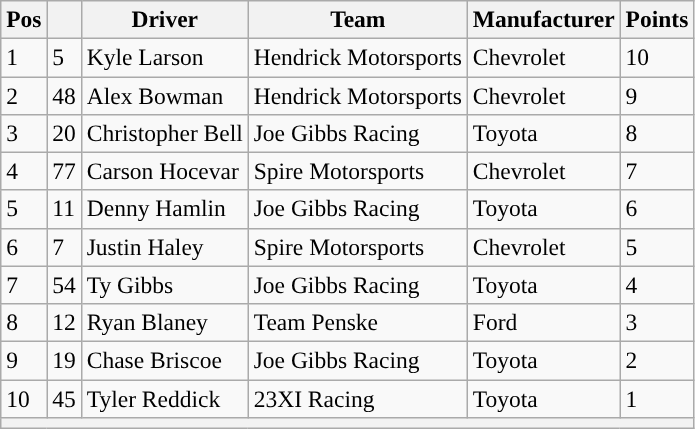<table class="wikitable" style="font-size:98%">
<tr>
<th>Pos</th>
<th></th>
<th>Driver</th>
<th>Team</th>
<th>Manufacturer</th>
<th>Points</th>
</tr>
<tr>
<td>1</td>
<td>5</td>
<td>Kyle Larson</td>
<td>Hendrick Motorsports</td>
<td>Chevrolet</td>
<td>10</td>
</tr>
<tr>
<td>2</td>
<td>48</td>
<td>Alex Bowman</td>
<td>Hendrick Motorsports</td>
<td>Chevrolet</td>
<td>9</td>
</tr>
<tr>
<td>3</td>
<td>20</td>
<td>Christopher Bell</td>
<td>Joe Gibbs Racing</td>
<td>Toyota</td>
<td>8</td>
</tr>
<tr>
<td>4</td>
<td>77</td>
<td>Carson Hocevar</td>
<td>Spire Motorsports</td>
<td>Chevrolet</td>
<td>7</td>
</tr>
<tr>
<td>5</td>
<td>11</td>
<td>Denny Hamlin</td>
<td>Joe Gibbs Racing</td>
<td>Toyota</td>
<td>6</td>
</tr>
<tr>
<td>6</td>
<td>7</td>
<td>Justin Haley</td>
<td>Spire Motorsports</td>
<td>Chevrolet</td>
<td>5</td>
</tr>
<tr>
<td>7</td>
<td>54</td>
<td>Ty Gibbs</td>
<td>Joe Gibbs Racing</td>
<td>Toyota</td>
<td>4</td>
</tr>
<tr>
<td>8</td>
<td>12</td>
<td>Ryan Blaney</td>
<td>Team Penske</td>
<td>Ford</td>
<td>3</td>
</tr>
<tr>
<td>9</td>
<td>19</td>
<td>Chase Briscoe</td>
<td>Joe Gibbs Racing</td>
<td>Toyota</td>
<td>2</td>
</tr>
<tr>
<td>10</td>
<td>45</td>
<td>Tyler Reddick</td>
<td>23XI Racing</td>
<td>Toyota</td>
<td>1</td>
</tr>
<tr>
<th colspan="6"></th>
</tr>
</table>
